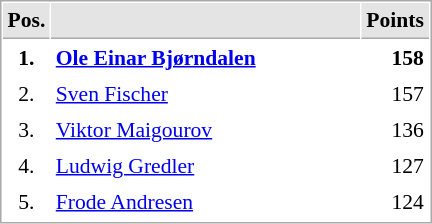<table cellspacing="1" cellpadding="3" style="border:1px solid #AAAAAA;font-size:90%">
<tr bgcolor="#E4E4E4">
<th style="border-bottom:1px solid #AAAAAA" width=10>Pos.</th>
<th style="border-bottom:1px solid #AAAAAA" width=200></th>
<th style="border-bottom:1px solid #AAAAAA" width=20>Points</th>
</tr>
<tr>
<td align="center"><strong>1.</strong></td>
<td> <strong><a href='#'>Ole Einar Bjørndalen</a></strong></td>
<td align="right"><strong>158</strong></td>
</tr>
<tr>
<td align="center">2.</td>
<td> <a href='#'>Sven Fischer</a></td>
<td align="right">157</td>
</tr>
<tr>
<td align="center">3.</td>
<td> <a href='#'>Viktor Maigourov</a></td>
<td align="right">136</td>
</tr>
<tr>
<td align="center">4.</td>
<td> <a href='#'>Ludwig Gredler</a></td>
<td align="right">127</td>
</tr>
<tr>
<td align="center">5.</td>
<td> <a href='#'>Frode Andresen</a></td>
<td align="right">124</td>
</tr>
<tr>
</tr>
</table>
